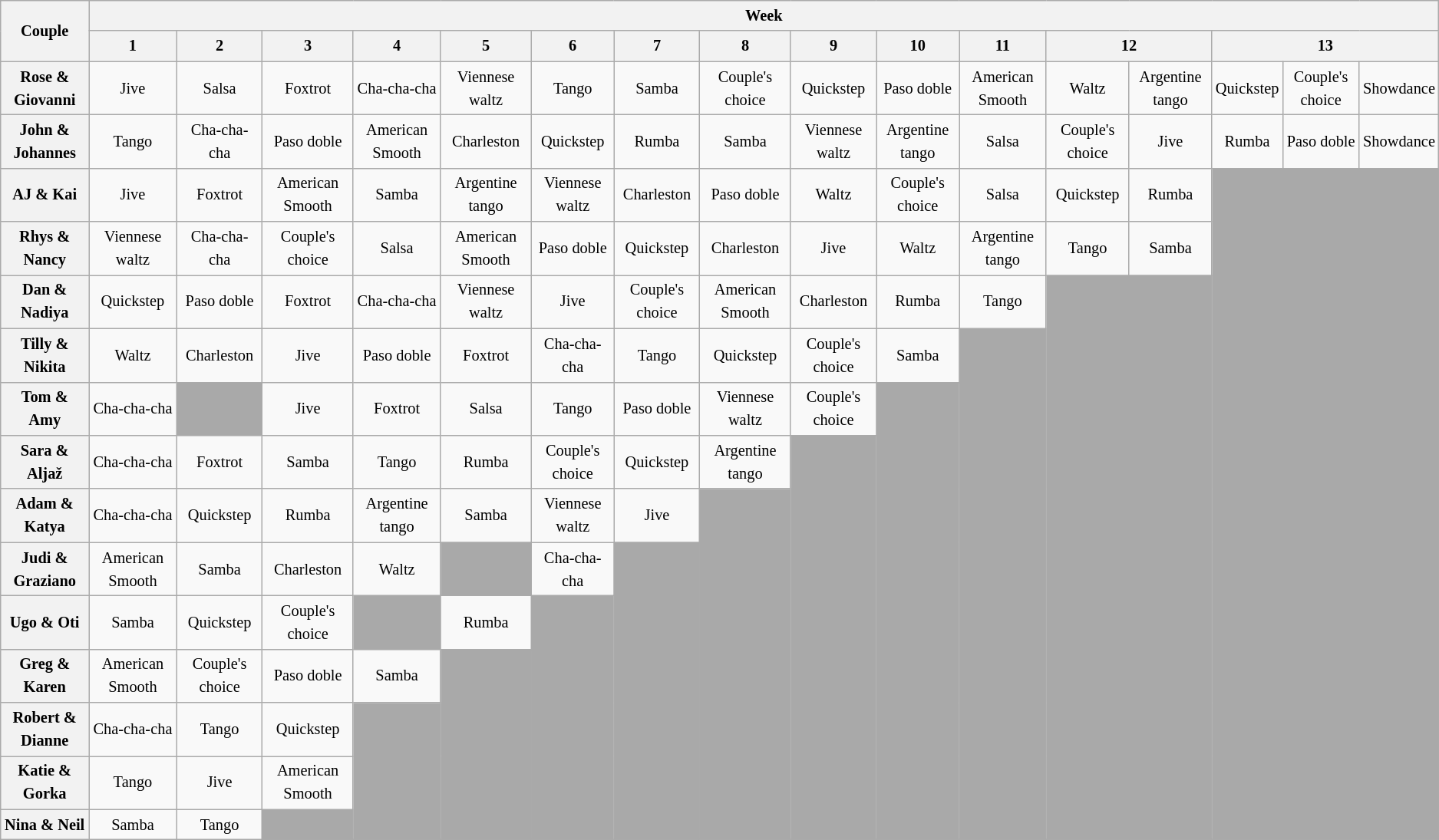<table class="wikitable unsortable" style="text-align:center; font-size:85%; line-height:20px">
<tr>
<th rowspan="2">Couple</th>
<th colspan="16">Week</th>
</tr>
<tr>
<th scope="col">1</th>
<th scope="col">2</th>
<th scope="col">3</th>
<th scope="col">4</th>
<th scope="col">5</th>
<th scope="col">6</th>
<th scope="col">7</th>
<th scope="col">8</th>
<th scope="col">9</th>
<th scope="col">10</th>
<th scope="col">11</th>
<th scope="col" colspan=2>12</th>
<th scope="col" colspan=3>13</th>
</tr>
<tr>
<th scope="row">Rose & Giovanni</th>
<td>Jive</td>
<td>Salsa</td>
<td>Foxtrot</td>
<td>Cha-cha-cha</td>
<td>Viennese waltz</td>
<td>Tango</td>
<td>Samba</td>
<td>Couple's choice</td>
<td>Quickstep</td>
<td>Paso doble</td>
<td>American Smooth</td>
<td>Waltz</td>
<td>Argentine tango</td>
<td>Quickstep</td>
<td>Couple's choice</td>
<td>Showdance</td>
</tr>
<tr>
<th scope="row">John & Johannes</th>
<td>Tango</td>
<td>Cha-cha-cha</td>
<td>Paso doble</td>
<td>American Smooth</td>
<td>Charleston</td>
<td>Quickstep</td>
<td>Rumba</td>
<td>Samba</td>
<td>Viennese waltz</td>
<td>Argentine tango</td>
<td>Salsa</td>
<td>Couple's choice</td>
<td>Jive</td>
<td>Rumba</td>
<td>Paso doble</td>
<td>Showdance</td>
</tr>
<tr>
<th scope="row">AJ & Kai</th>
<td>Jive</td>
<td>Foxtrot</td>
<td>American Smooth</td>
<td>Samba</td>
<td>Argentine tango</td>
<td>Viennese waltz</td>
<td>Charleston</td>
<td>Paso doble</td>
<td>Waltz</td>
<td>Couple's choice</td>
<td>Salsa</td>
<td>Quickstep</td>
<td>Rumba</td>
<td colspan="3" rowspan="13" bgcolor="darkgray"></td>
</tr>
<tr>
<th scope="row">Rhys & Nancy</th>
<td>Viennese waltz</td>
<td>Cha-cha-cha</td>
<td>Couple's choice</td>
<td>Salsa</td>
<td>American Smooth</td>
<td>Paso doble</td>
<td>Quickstep</td>
<td>Charleston</td>
<td>Jive</td>
<td>Waltz</td>
<td>Argentine tango</td>
<td>Tango</td>
<td>Samba</td>
</tr>
<tr>
<th scope="row">Dan & Nadiya</th>
<td>Quickstep</td>
<td>Paso doble</td>
<td>Foxtrot</td>
<td>Cha-cha-cha</td>
<td>Viennese waltz</td>
<td>Jive</td>
<td>Couple's choice</td>
<td>American Smooth</td>
<td>Charleston</td>
<td>Rumba</td>
<td>Tango</td>
<td colspan="2" rowspan="11" bgcolor="darkgray"></td>
</tr>
<tr>
<th scope="row">Tilly & Nikita</th>
<td>Waltz</td>
<td>Charleston</td>
<td>Jive</td>
<td>Paso doble</td>
<td>Foxtrot</td>
<td>Cha-cha-cha</td>
<td>Tango</td>
<td>Quickstep</td>
<td>Couple's choice</td>
<td>Samba</td>
<td rowspan="10" bgcolor="darkgray"></td>
</tr>
<tr>
<th scope="row">Tom & Amy</th>
<td>Cha-cha-cha</td>
<td bgcolor="darkgray"></td>
<td>Jive</td>
<td>Foxtrot</td>
<td>Salsa</td>
<td>Tango</td>
<td>Paso doble</td>
<td>Viennese waltz</td>
<td>Couple's choice</td>
<td rowspan="9" bgcolor="darkgray"></td>
</tr>
<tr>
<th scope="row">Sara & Aljaž</th>
<td>Cha-cha-cha</td>
<td>Foxtrot</td>
<td>Samba</td>
<td>Tango</td>
<td>Rumba</td>
<td>Couple's choice</td>
<td>Quickstep</td>
<td>Argentine tango</td>
<td rowspan="8" bgcolor="darkgray"></td>
</tr>
<tr>
<th scope="row">Adam & Katya</th>
<td>Cha-cha-cha</td>
<td>Quickstep</td>
<td>Rumba</td>
<td>Argentine tango</td>
<td>Samba</td>
<td>Viennese waltz</td>
<td>Jive</td>
<td rowspan="7" bgcolor="darkgray"></td>
</tr>
<tr>
<th scope="row">Judi & Graziano</th>
<td>American Smooth</td>
<td>Samba</td>
<td>Charleston</td>
<td>Waltz</td>
<td bgcolor="darkgray"></td>
<td>Cha-cha-cha</td>
<td rowspan="6" bgcolor="darkgray"></td>
</tr>
<tr>
<th scope="row">Ugo & Oti</th>
<td>Samba</td>
<td>Quickstep</td>
<td>Couple's choice</td>
<td bgcolor="darkgray"></td>
<td>Rumba</td>
<td rowspan="5" bgcolor="darkgray"></td>
</tr>
<tr>
<th scope="row">Greg & Karen</th>
<td>American Smooth</td>
<td>Couple's choice</td>
<td>Paso doble</td>
<td>Samba</td>
<td rowspan="4" bgcolor="darkgray"></td>
</tr>
<tr>
<th scope="row">Robert & Dianne</th>
<td>Cha-cha-cha</td>
<td>Tango</td>
<td>Quickstep</td>
<td rowspan="3" bgcolor="darkgray"></td>
</tr>
<tr>
<th scope="row">Katie & Gorka</th>
<td>Tango</td>
<td>Jive</td>
<td>American Smooth</td>
</tr>
<tr>
<th scope="row">Nina & Neil</th>
<td>Samba</td>
<td>Tango</td>
<td bgcolor="darkgray"></td>
</tr>
</table>
